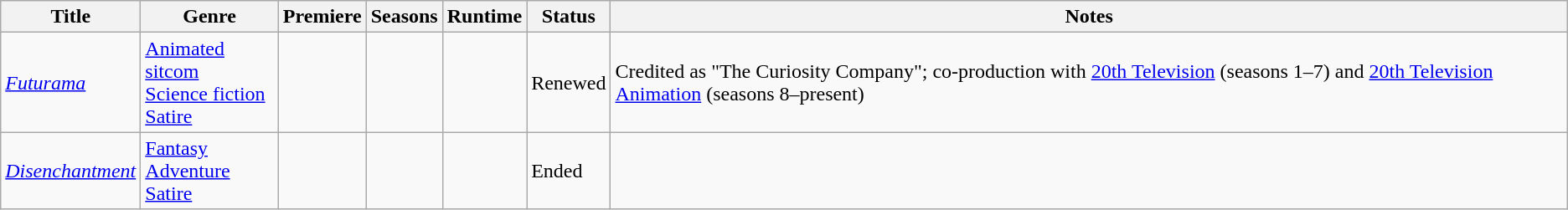<table class="wikitable sortable">
<tr>
<th scope="col">Title</th>
<th scope="col">Genre</th>
<th scope="col">Premiere</th>
<th scope="col">Seasons</th>
<th scope="col">Runtime</th>
<th scope="col">Status</th>
<th scope="col">Notes</th>
</tr>
<tr>
<td scope="row"><em><a href='#'>Futurama</a></em></td>
<td><a href='#'>Animated sitcom</a><br> <a href='#'>Science fiction</a><br> <a href='#'>Satire</a></td>
<td></td>
<td></td>
<td></td>
<td>Renewed</td>
<td>Credited as "The Curiosity Company"; co-production with <a href='#'>20th Television</a> (seasons 1–7) and <a href='#'>20th Television Animation</a> (seasons 8–present)</td>
</tr>
<tr>
<td scope="row"><em><a href='#'>Disenchantment</a></em></td>
<td><a href='#'>Fantasy</a><br> <a href='#'>Adventure</a><br><a href='#'>Satire</a></td>
<td></td>
<td></td>
<td></td>
<td>Ended</td>
<td></td>
</tr>
</table>
